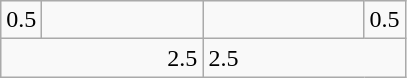<table class=wikitable>
<tr>
<td align=center width=10>0.5</td>
<td align="center" width="100"></td>
<td align="center" width="100"></td>
<td align="center" width="10">0.5</td>
</tr>
<tr>
<td colspan=2 align=right>2.5</td>
<td colspan="2">2.5</td>
</tr>
</table>
